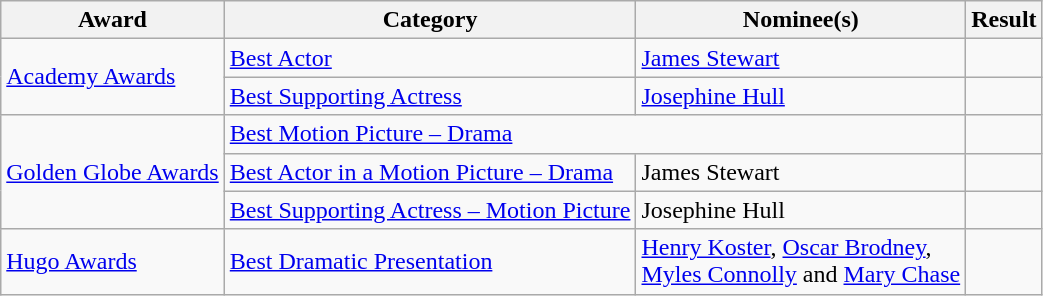<table class="wikitable plainrowheaders">
<tr>
<th>Award</th>
<th>Category</th>
<th>Nominee(s)</th>
<th>Result</th>
</tr>
<tr>
<td rowspan="2"><a href='#'>Academy Awards</a></td>
<td><a href='#'>Best Actor</a></td>
<td><a href='#'>James Stewart</a></td>
<td></td>
</tr>
<tr>
<td><a href='#'>Best Supporting Actress</a></td>
<td><a href='#'>Josephine Hull</a></td>
<td></td>
</tr>
<tr>
<td rowspan="3"><a href='#'>Golden Globe Awards</a></td>
<td colspan="2"><a href='#'>Best Motion Picture – Drama</a></td>
<td></td>
</tr>
<tr>
<td><a href='#'>Best Actor in a Motion Picture – Drama</a></td>
<td>James Stewart</td>
<td></td>
</tr>
<tr>
<td><a href='#'>Best Supporting Actress – Motion Picture</a></td>
<td>Josephine Hull</td>
<td></td>
</tr>
<tr>
<td><a href='#'>Hugo Awards</a></td>
<td><a href='#'>Best Dramatic Presentation</a></td>
<td><a href='#'>Henry Koster</a>, <a href='#'>Oscar Brodney</a>, <br> <a href='#'>Myles Connolly</a> and <a href='#'>Mary Chase</a></td>
<td></td>
</tr>
</table>
